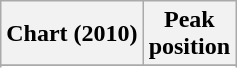<table class="wikitable sortable plainrowheaders" style="text-align:center">
<tr>
<th scope="col">Chart (2010)</th>
<th scope="col">Peak<br> position</th>
</tr>
<tr>
</tr>
<tr>
</tr>
</table>
